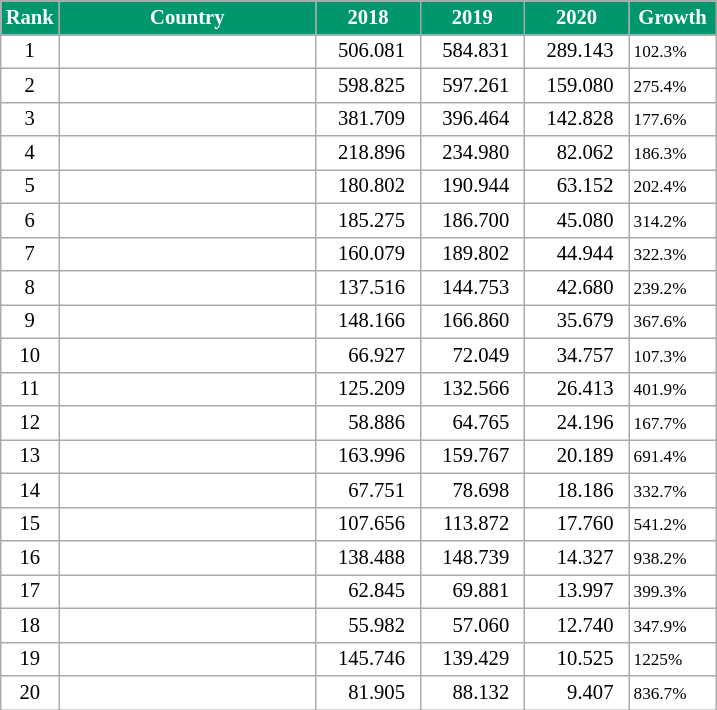<table class="wikitable plainrowheaders" style="background:#fff; font-size:86%; line-height:16px; border:grey solid 1px; border-collapse:collapse;">
<tr style="color:white;">
<th style="width:5px; background:#00966E;">Rank</th>
<th style="width:165px; background:#00966E;">Country</th>
<th style="width:63px; background:#00966E;">2018</th>
<th style="width:63px; background:#00966E;">2019</th>
<th style="width:63px; background:#00966E;">2020</th>
<th style="width:52px; background:#00966E;">Growth</th>
</tr>
<tr align=center>
<td>1</td>
<td align="left"></td>
<td align=right>506.081  </td>
<td align=right>584.831  </td>
<td align=right>289.143  </td>
<td align=left><small></small> <small>102.3%</small></td>
</tr>
<tr align=center>
<td>2</td>
<td align="left"></td>
<td align=right>598.825  </td>
<td align=right>597.261  </td>
<td align=right>159.080  </td>
<td align=left><small></small> <small>275.4%</small></td>
</tr>
<tr align=center>
<td>3</td>
<td align="left"></td>
<td align=right>381.709  </td>
<td align=right>396.464  </td>
<td align=right>142.828  </td>
<td align=left><small></small> <small>177.6%</small></td>
</tr>
<tr align=center>
<td>4</td>
<td align="left"></td>
<td align=right>218.896  </td>
<td align=right>234.980  </td>
<td align=right>82.062  </td>
<td align=left><small></small> <small>186.3%</small></td>
</tr>
<tr align =center>
<td>5</td>
<td align="left"></td>
<td align=right>180.802  </td>
<td align=right>190.944  </td>
<td align=right>63.152  </td>
<td align=left><small></small> <small>202.4%</small></td>
</tr>
<tr align=center>
<td>6</td>
<td align="left"></td>
<td align=right>185.275  </td>
<td align=right>186.700  </td>
<td align=right>45.080  </td>
<td align=left><small></small> <small>314.2%</small></td>
</tr>
<tr align=center>
<td>7</td>
<td align="left"></td>
<td align=right>160.079  </td>
<td align=right>189.802  </td>
<td align=right>44.944  </td>
<td align=left><small></small> <small>322.3%</small></td>
</tr>
<tr align=center>
<td>8</td>
<td align="left"></td>
<td align=right>137.516  </td>
<td align=right>144.753  </td>
<td align=right>42.680  </td>
<td align=left><small></small> <small>239.2%</small></td>
</tr>
<tr align=center>
<td>9</td>
<td align="left"></td>
<td align=right>148.166  </td>
<td align=right>166.860  </td>
<td align=right>35.679  </td>
<td align=left><small></small> <small>367.6%</small></td>
</tr>
<tr align=center>
<td>10</td>
<td align="left"></td>
<td align=right>66.927  </td>
<td align=right>72.049  </td>
<td align=right>34.757  </td>
<td align=left><small></small> <small>107.3%</small></td>
</tr>
<tr align=center>
<td>11</td>
<td align="left"></td>
<td align=right>125.209  </td>
<td align=right>132.566  </td>
<td align=right>26.413  </td>
<td align=left><small></small> <small>401.9%</small></td>
</tr>
<tr align=center>
<td>12</td>
<td align="left"></td>
<td align=right>58.886  </td>
<td align=right>64.765  </td>
<td align=right>24.196  </td>
<td align=left><small></small> <small>167.7%</small></td>
</tr>
<tr align =center>
<td>13</td>
<td align="left"></td>
<td align=right>163.996  </td>
<td align=right>159.767  </td>
<td align=right>20.189  </td>
<td align=left><small></small> <small>691.4%</small></td>
</tr>
<tr align=center>
<td>14</td>
<td align="left"></td>
<td align=right>67.751  </td>
<td align=right>78.698  </td>
<td align=right>18.186  </td>
<td align=left><small></small> <small>332.7%</small></td>
</tr>
<tr align=center>
<td>15</td>
<td align="left"></td>
<td align=right>107.656  </td>
<td align=right>113.872  </td>
<td align=right>17.760  </td>
<td align=left><small></small> <small>541.2%</small></td>
</tr>
<tr align=center>
<td>16</td>
<td align="left"></td>
<td align=right>138.488  </td>
<td align=right>148.739  </td>
<td align=right>14.327  </td>
<td align=left><small></small> <small>938.2%</small></td>
</tr>
<tr align=center>
<td>17</td>
<td align="left"></td>
<td align=right>62.845  </td>
<td align=right>69.881  </td>
<td align=right>13.997  </td>
<td align=left><small></small> <small>399.3%</small></td>
</tr>
<tr align=center>
<td>18</td>
<td align="left"></td>
<td align=right>55.982  </td>
<td align=right>57.060  </td>
<td align=right>12.740  </td>
<td align=left><small></small> <small>347.9%</small></td>
</tr>
<tr align=center>
<td>19</td>
<td align="left"></td>
<td align=right>145.746  </td>
<td align=right>139.429  </td>
<td align=right>10.525  </td>
<td align=left><small></small> <small>1225%</small></td>
</tr>
<tr align=center>
<td>20</td>
<td align="left"></td>
<td align=right>81.905  </td>
<td align=right>88.132  </td>
<td align=right>9.407  </td>
<td align=left><small></small> <small>836.7%</small></td>
</tr>
</table>
